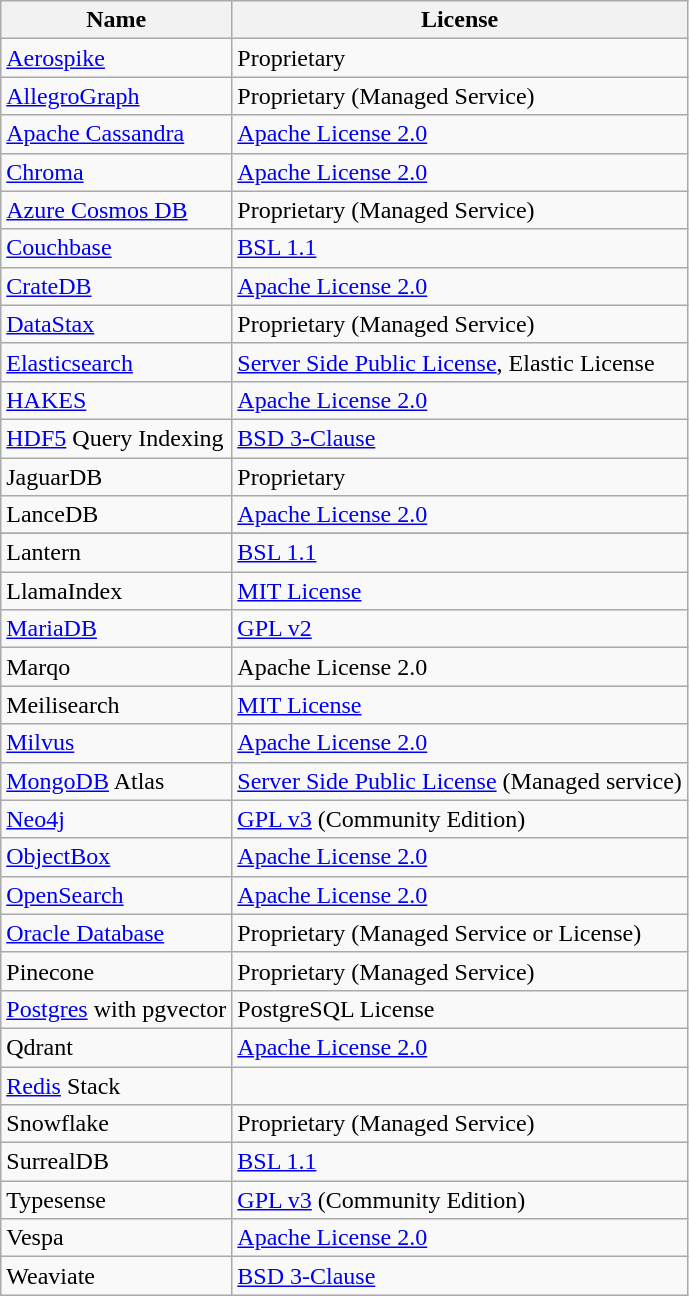<table class="wikitable sortable ">
<tr>
<th>Name</th>
<th>License</th>
</tr>
<tr>
<td><a href='#'> Aerospike</a></td>
<td>Proprietary</td>
</tr>
<tr>
<td><a href='#'>AllegroGraph</a></td>
<td>Proprietary (Managed Service)</td>
</tr>
<tr>
<td><a href='#'>Apache Cassandra</a></td>
<td><a href='#'>Apache License 2.0</a></td>
</tr>
<tr>
<td><a href='#'>Chroma</a></td>
<td><a href='#'>Apache License 2.0</a></td>
</tr>
<tr>
<td><a href='#'>Azure Cosmos DB</a></td>
<td>Proprietary (Managed Service)</td>
</tr>
<tr>
<td><a href='#'>Couchbase</a></td>
<td><a href='#'>BSL 1.1</a></td>
</tr>
<tr>
<td><a href='#'>CrateDB</a></td>
<td><a href='#'>Apache License 2.0</a></td>
</tr>
<tr>
<td><a href='#'>DataStax</a></td>
<td>Proprietary (Managed Service)</td>
</tr>
<tr>
<td><a href='#'>Elasticsearch</a></td>
<td><a href='#'>Server Side Public License</a>, Elastic License</td>
</tr>
<tr>
<td><a href='#'>HAKES</a></td>
<td><a href='#'>Apache License 2.0</a></td>
</tr>
<tr>
<td><a href='#'>HDF5</a> Query Indexing</td>
<td><a href='#'>BSD 3-Clause</a></td>
</tr>
<tr>
<td>JaguarDB</td>
<td>Proprietary</td>
</tr>
<tr>
<td>LanceDB</td>
<td><a href='#'>Apache License 2.0</a></td>
</tr>
<tr>
</tr>
<tr>
<td>Lantern</td>
<td><a href='#'>BSL 1.1</a></td>
</tr>
<tr>
<td>LlamaIndex</td>
<td><a href='#'>MIT License</a></td>
</tr>
<tr>
<td><a href='#'>MariaDB</a></td>
<td><a href='#'>GPL v2</a></td>
</tr>
<tr>
<td>Marqo</td>
<td>Apache License 2.0</td>
</tr>
<tr>
<td>Meilisearch</td>
<td><a href='#'>MIT License</a></td>
</tr>
<tr>
<td><a href='#'>Milvus</a></td>
<td><a href='#'>Apache License 2.0</a></td>
</tr>
<tr>
<td><a href='#'>MongoDB</a> Atlas</td>
<td><a href='#'>Server Side Public License</a> (Managed service)</td>
</tr>
<tr>
<td><a href='#'>Neo4j</a></td>
<td><a href='#'>GPL v3</a> (Community Edition)</td>
</tr>
<tr>
<td><a href='#'>ObjectBox</a></td>
<td><a href='#'>Apache License 2.0</a></td>
</tr>
<tr>
<td><a href='#'>OpenSearch</a></td>
<td><a href='#'>Apache License 2.0</a></td>
</tr>
<tr>
<td><a href='#'>Oracle Database</a></td>
<td>Proprietary (Managed Service or License)</td>
</tr>
<tr>
<td>Pinecone</td>
<td>Proprietary (Managed Service)</td>
</tr>
<tr>
<td><a href='#'>Postgres</a> with pgvector</td>
<td>PostgreSQL License</td>
</tr>
<tr>
<td>Qdrant</td>
<td><a href='#'>Apache License 2.0</a></td>
</tr>
<tr>
<td><a href='#'>Redis</a> Stack</td>
<td></td>
</tr>
<tr>
<td>Snowflake</td>
<td>Proprietary (Managed Service)</td>
</tr>
<tr>
<td>SurrealDB</td>
<td><a href='#'>BSL 1.1</a></td>
</tr>
<tr>
<td>Typesense</td>
<td><a href='#'>GPL v3</a> (Community Edition)</td>
</tr>
<tr>
<td>Vespa</td>
<td><a href='#'>Apache License 2.0</a></td>
</tr>
<tr>
<td>Weaviate</td>
<td><a href='#'>BSD 3-Clause</a></td>
</tr>
</table>
